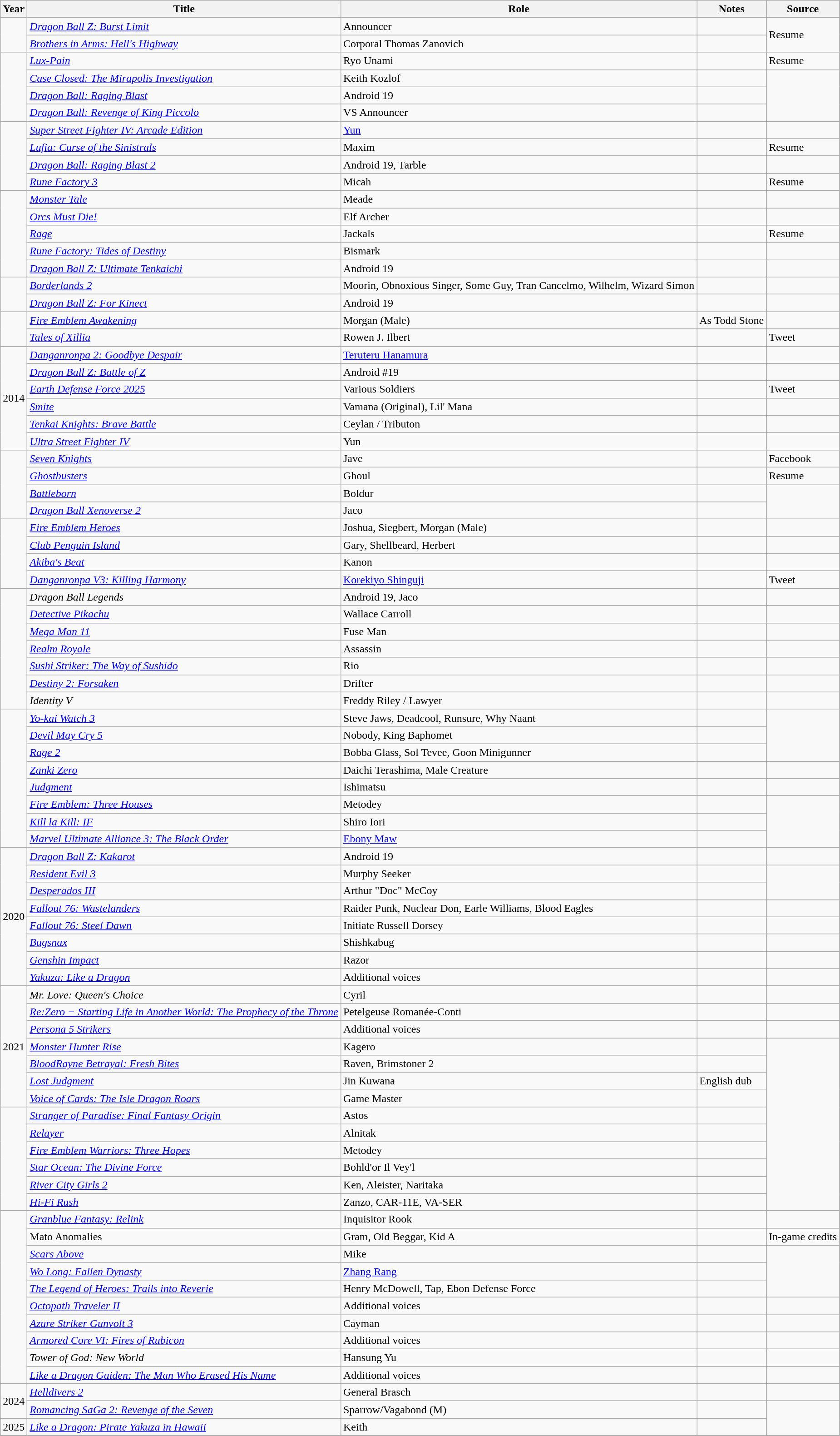<table class="wikitable sortable plainrowheaders">
<tr>
<th>Year</th>
<th>Title</th>
<th>Role</th>
<th class="unsortable">Notes</th>
<th class="unsortable">Source</th>
</tr>
<tr>
<td rowspan="2"></td>
<td><em><a href='#'>Dragon Ball Z: Burst Limit</a></em></td>
<td>Announcer</td>
<td></td>
<td rowspan="2">Resume</td>
</tr>
<tr>
<td><em><a href='#'>Brothers in Arms: Hell's Highway</a></em></td>
<td>Corporal Thomas Zanovich</td>
<td></td>
</tr>
<tr>
<td rowspan="4"></td>
<td><em><a href='#'>Lux-Pain</a></em></td>
<td>Ryo Unami</td>
<td></td>
<td>Resume</td>
</tr>
<tr>
<td><em><a href='#'>Case Closed: The Mirapolis Investigation</a></em></td>
<td>Keith Kozlof</td>
<td></td>
<td rowspan="3"></td>
</tr>
<tr>
<td><em><a href='#'>Dragon Ball: Raging Blast</a></em></td>
<td>Android 19</td>
<td></td>
</tr>
<tr>
<td><em><a href='#'>Dragon Ball: Revenge of King Piccolo</a></em></td>
<td>VS Announcer</td>
<td></td>
</tr>
<tr>
<td rowspan="4"></td>
<td><em><a href='#'>Super Street Fighter IV: Arcade Edition</a></em></td>
<td><a href='#'>Yun</a></td>
<td></td>
<td></td>
</tr>
<tr>
<td><em><a href='#'>Lufia: Curse of the Sinistrals</a></em></td>
<td>Maxim</td>
<td></td>
<td>Resume</td>
</tr>
<tr>
<td><em><a href='#'>Dragon Ball: Raging Blast 2</a></em></td>
<td>Android 19, Tarble</td>
<td></td>
<td></td>
</tr>
<tr>
<td><em><a href='#'>Rune Factory 3</a></em></td>
<td>Micah</td>
<td></td>
<td>Resume</td>
</tr>
<tr>
<td rowspan="5"></td>
<td><em><a href='#'>Monster Tale</a></em></td>
<td>Meade</td>
<td></td>
<td></td>
</tr>
<tr>
<td><em><a href='#'>Orcs Must Die!</a></em></td>
<td>Elf Archer</td>
<td></td>
<td></td>
</tr>
<tr>
<td><em><a href='#'>Rage</a></em></td>
<td>Jackals</td>
<td></td>
<td>Resume</td>
</tr>
<tr>
<td><em><a href='#'>Rune Factory: Tides of Destiny</a></em></td>
<td>Bismark</td>
<td></td>
<td></td>
</tr>
<tr>
<td><em><a href='#'>Dragon Ball Z: Ultimate Tenkaichi</a></em></td>
<td>Android 19</td>
<td></td>
<td></td>
</tr>
<tr>
<td rowspan="2"></td>
<td><em><a href='#'>Borderlands 2</a></em></td>
<td>Moorin, Obnoxious Singer, Some Guy, Tran Cancelmo, Wilhelm, Wizard Simon</td>
<td></td>
<td></td>
</tr>
<tr>
<td><em><a href='#'>Dragon Ball Z: For Kinect</a></em></td>
<td>Android 19</td>
<td></td>
<td></td>
</tr>
<tr>
<td rowspan="2"></td>
<td><em><a href='#'>Fire Emblem Awakening</a></em></td>
<td>Morgan (Male)</td>
<td>As Todd Stone</td>
<td></td>
</tr>
<tr>
<td><em><a href='#'>Tales of Xillia</a></em></td>
<td>Rowen J. Ilbert</td>
<td></td>
<td>Tweet</td>
</tr>
<tr>
<td rowspan="6">2014</td>
<td><em><a href='#'>Danganronpa 2: Goodbye Despair</a></em></td>
<td><a href='#'>Teruteru Hanamura</a></td>
<td></td>
<td></td>
</tr>
<tr>
<td><em><a href='#'>Dragon Ball Z: Battle of Z</a></em></td>
<td>Android #19</td>
<td></td>
<td></td>
</tr>
<tr>
<td><em><a href='#'>Earth Defense Force 2025</a></em></td>
<td>Various Soldiers</td>
<td></td>
<td>Tweet</td>
</tr>
<tr>
<td><em><a href='#'>Smite</a></em></td>
<td>Vamana (Original), Lil' Mana</td>
<td></td>
<td></td>
</tr>
<tr>
<td><em><a href='#'>Tenkai Knights: Brave Battle</a></em></td>
<td>Ceylan / Tributon</td>
<td></td>
<td></td>
</tr>
<tr>
<td><em><a href='#'>Ultra Street Fighter IV</a></em></td>
<td>Yun</td>
<td></td>
<td></td>
</tr>
<tr>
<td rowspan="4"></td>
<td><em><a href='#'>Seven Knights</a></em></td>
<td>Jave</td>
<td></td>
<td>Facebook</td>
</tr>
<tr>
<td><em><a href='#'>Ghostbusters</a></em></td>
<td>Ghoul</td>
<td></td>
<td>Resume</td>
</tr>
<tr>
<td><em><a href='#'>Battleborn</a></em></td>
<td>Boldur</td>
<td></td>
<td rowspan="2"></td>
</tr>
<tr>
<td><em><a href='#'>Dragon Ball Xenoverse 2</a></em></td>
<td>Jaco</td>
<td></td>
</tr>
<tr>
<td rowspan="4"></td>
<td><em><a href='#'>Fire Emblem Heroes</a></em></td>
<td>Joshua, Siegbert, Morgan (Male)</td>
<td></td>
<td></td>
</tr>
<tr>
<td><em><a href='#'>Club Penguin Island</a></em></td>
<td>Gary, Shellbeard, Herbert</td>
<td></td>
<td></td>
</tr>
<tr>
<td><em><a href='#'>Akiba's Beat</a></em></td>
<td>Kanon</td>
<td></td>
<td></td>
</tr>
<tr>
<td><em><a href='#'>Danganronpa V3: Killing Harmony</a></em></td>
<td><a href='#'>Korekiyo Shinguji</a></td>
<td></td>
<td>Tweet</td>
</tr>
<tr>
<td rowspan="7"></td>
<td><em>Dragon Ball Legends</em></td>
<td>Android 19, Jaco</td>
<td></td>
<td></td>
</tr>
<tr>
<td><em><a href='#'>Detective Pikachu</a></em></td>
<td>Wallace Carroll</td>
<td></td>
<td></td>
</tr>
<tr>
<td><em><a href='#'>Mega Man 11</a></em></td>
<td>Fuse Man</td>
<td></td>
<td></td>
</tr>
<tr>
<td><em><a href='#'>Realm Royale</a></em></td>
<td>Assassin</td>
<td></td>
<td></td>
</tr>
<tr>
<td><em><a href='#'>Sushi Striker: The Way of Sushido</a></em></td>
<td>Rio</td>
<td></td>
<td></td>
</tr>
<tr>
<td><em><a href='#'>Destiny 2: Forsaken</a></em></td>
<td>Drifter</td>
<td></td>
<td></td>
</tr>
<tr>
<td><em>Identity V</em></td>
<td>Freddy Riley / Lawyer</td>
<td></td>
<td></td>
</tr>
<tr>
<td rowspan="8"></td>
<td><em><a href='#'>Yo-kai Watch 3</a></em></td>
<td>Steve Jaws, Deadcool, Runsure, Why Naant</td>
<td></td>
<td rowspan="3"></td>
</tr>
<tr>
<td><em><a href='#'>Devil May Cry 5</a></em></td>
<td>Nobody, King Baphomet</td>
<td></td>
</tr>
<tr>
<td><em><a href='#'>Rage 2</a></em></td>
<td>Bobba Glass, Sol Tevee, Goon Minigunner</td>
<td></td>
</tr>
<tr>
<td><em><a href='#'>Zanki Zero</a></em></td>
<td>Daichi Terashima, Male Creature</td>
<td></td>
<td></td>
</tr>
<tr>
<td><em><a href='#'>Judgment</a></em></td>
<td>Ishimatsu</td>
<td></td>
<td></td>
</tr>
<tr>
<td><em><a href='#'>Fire Emblem: Three Houses</a></em></td>
<td>Metodey</td>
<td></td>
<td rowspan="3"></td>
</tr>
<tr>
<td><em><a href='#'>Kill la Kill: IF</a></em></td>
<td>Shiro Iori</td>
<td></td>
</tr>
<tr>
<td><em><a href='#'>Marvel Ultimate Alliance 3: The Black Order</a></em></td>
<td><a href='#'>Ebony Maw</a></td>
<td></td>
</tr>
<tr>
<td rowspan="8">2020</td>
<td><em><a href='#'>Dragon Ball Z: Kakarot</a></em></td>
<td>Android 19</td>
<td></td>
<td></td>
</tr>
<tr>
<td><em><a href='#'>Resident Evil 3</a></em></td>
<td>Murphy Seeker</td>
<td></td>
<td rowspan="2"></td>
</tr>
<tr>
<td><em><a href='#'>Desperados III</a></em></td>
<td>Arthur "Doc" McCoy</td>
<td></td>
</tr>
<tr>
<td><em><a href='#'>Fallout 76: Wastelanders</a></em></td>
<td>Raider Punk, Nuclear Don, Earle Williams, Blood Eagles</td>
<td></td>
<td></td>
</tr>
<tr>
<td><em><a href='#'>Fallout 76: Steel Dawn</a></em></td>
<td>Initiate Russell Dorsey</td>
<td></td>
<td></td>
</tr>
<tr>
<td><em><a href='#'>Bugsnax</a></em></td>
<td>Shishkabug</td>
<td></td>
<td></td>
</tr>
<tr>
<td><em><a href='#'>Genshin Impact</a></em></td>
<td>Razor</td>
<td></td>
<td></td>
</tr>
<tr>
<td><em><a href='#'>Yakuza: Like a Dragon</a></em></td>
<td>Additional voices</td>
<td></td>
<td></td>
</tr>
<tr>
<td rowspan="7">2021</td>
<td><em>Mr. Love: Queen's Choice</em></td>
<td>Cyril</td>
<td></td>
<td></td>
</tr>
<tr>
<td><em><a href='#'>Re:Zero − Starting Life in Another World: The Prophecy of the Throne</a></em></td>
<td>Petelgeuse Romanée-Conti</td>
<td></td>
<td></td>
</tr>
<tr>
<td><em><a href='#'>Persona 5 Strikers</a></em></td>
<td>Additional voices</td>
<td></td>
<td></td>
</tr>
<tr>
<td><em><a href='#'>Monster Hunter Rise</a></em></td>
<td>Kagero</td>
<td></td>
<td rowspan="10"></td>
</tr>
<tr>
<td><em><a href='#'>BloodRayne Betrayal: Fresh Bites</a></em></td>
<td>Raven, Brimstoner 2</td>
<td></td>
</tr>
<tr>
<td><em><a href='#'>Lost Judgment</a></em></td>
<td>Jin Kuwana</td>
<td>English dub</td>
</tr>
<tr>
<td><em><a href='#'>Voice of Cards: The Isle Dragon Roars</a></em></td>
<td>Game Master</td>
<td></td>
</tr>
<tr>
<td rowspan="6"></td>
<td><em><a href='#'>Stranger of Paradise: Final Fantasy Origin</a></em></td>
<td>Astos</td>
<td></td>
</tr>
<tr>
<td><em><a href='#'>Relayer</a></em></td>
<td>Alnitak</td>
<td></td>
</tr>
<tr>
<td><em><a href='#'>Fire Emblem Warriors: Three Hopes</a></em></td>
<td>Metodey</td>
<td></td>
</tr>
<tr>
<td><em><a href='#'>Star Ocean: The Divine Force</a></em></td>
<td>Bohld'or Il Vey'l</td>
<td></td>
</tr>
<tr>
<td><em><a href='#'>River City Girls 2</a></em></td>
<td>Ken, Aleister, Naritaka</td>
<td></td>
</tr>
<tr>
<td><em><a href='#'>Hi-Fi Rush</a></em></td>
<td>Zanzo, CAR-11E, VA-SER</td>
<td></td>
</tr>
<tr>
<td rowspan="10"></td>
<td><em><a href='#'>Granblue Fantasy: Relink</a></em></td>
<td>Inquisitor Rook</td>
<td></td>
<td></td>
</tr>
<tr>
<td>Mato Anomalies</td>
<td>Gram, Old Beggar, Kid A</td>
<td></td>
<td>In-game credits</td>
</tr>
<tr>
<td><em><a href='#'>Scars Above</a></em></td>
<td>Mike</td>
<td></td>
<td rowspan="3"></td>
</tr>
<tr>
<td><em><a href='#'>Wo Long: Fallen Dynasty</a></em></td>
<td><a href='#'>Zhang Rang</a></td>
<td></td>
</tr>
<tr>
<td><em><a href='#'>The Legend of Heroes: Trails into Reverie</a></em></td>
<td>Henry McDowell, Tap, Ebon Defense Force</td>
<td></td>
</tr>
<tr>
<td><em><a href='#'>Octopath Traveler II</a></em></td>
<td>Additional voices</td>
<td></td>
<td></td>
</tr>
<tr>
<td><em><a href='#'>Azure Striker Gunvolt 3</a></em></td>
<td>Cayman</td>
<td></td>
<td></td>
</tr>
<tr>
<td><em><a href='#'>Armored Core VI: Fires of Rubicon</a></em></td>
<td>Additional voices</td>
<td></td>
<td></td>
</tr>
<tr>
<td><em>Tower of God: New World</em></td>
<td>Hansung Yu</td>
<td></td>
<td></td>
</tr>
<tr>
<td><em><a href='#'>Like a Dragon Gaiden: The Man Who Erased His Name</a></em></td>
<td>Additional voices</td>
<td></td>
<td></td>
</tr>
<tr>
<td rowspan="2">2024</td>
<td><em><a href='#'>Helldivers 2</a></em></td>
<td>General Brasch</td>
<td></td>
<td></td>
</tr>
<tr>
<td><em><a href='#'>Romancing SaGa 2: Revenge of the Seven</a></em></td>
<td>Sparrow/Vagabond (M)</td>
<td></td>
<td rowspan="2"></td>
</tr>
<tr>
<td>2025</td>
<td><a href='#'><em>Like a Dragon: Pirate Yakuza in Hawaii</em></a></td>
<td>Keith</td>
<td></td>
</tr>
<tr>
</tr>
</table>
